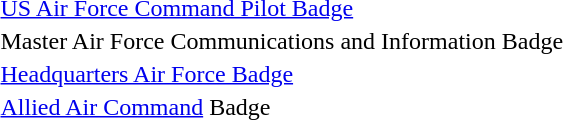<table>
<tr>
<td></td>
<td><a href='#'>US Air Force Command Pilot Badge</a></td>
</tr>
<tr>
<td><span></span></td>
<td>Master Air Force Communications and Information Badge</td>
</tr>
<tr>
<td></td>
<td><a href='#'>Headquarters Air Force Badge</a></td>
</tr>
<tr>
<td></td>
<td><a href='#'>Allied Air Command</a> Badge</td>
</tr>
</table>
